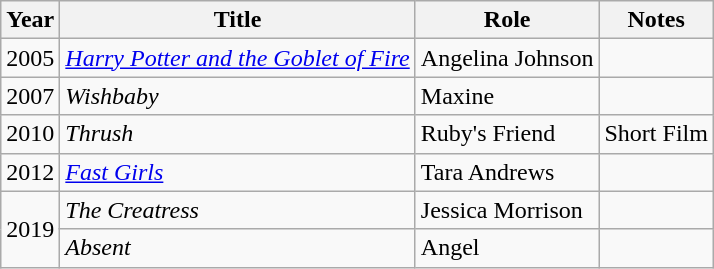<table class="wikitable sortable">
<tr>
<th>Year</th>
<th>Title</th>
<th>Role</th>
<th>Notes</th>
</tr>
<tr>
<td>2005</td>
<td><em><a href='#'>Harry Potter and the Goblet of Fire</a></em></td>
<td>Angelina Johnson</td>
<td></td>
</tr>
<tr>
<td>2007</td>
<td><em>Wishbaby</em></td>
<td>Maxine</td>
<td></td>
</tr>
<tr>
<td>2010</td>
<td><em>Thrush</em></td>
<td>Ruby's Friend</td>
<td>Short Film</td>
</tr>
<tr>
<td>2012</td>
<td><em><a href='#'>Fast Girls</a></em></td>
<td>Tara Andrews</td>
<td></td>
</tr>
<tr>
<td rowspan="2">2019</td>
<td><em>The Creatress</em></td>
<td>Jessica Morrison</td>
<td></td>
</tr>
<tr>
<td><em>Absent</em></td>
<td>Angel</td>
<td></td>
</tr>
</table>
